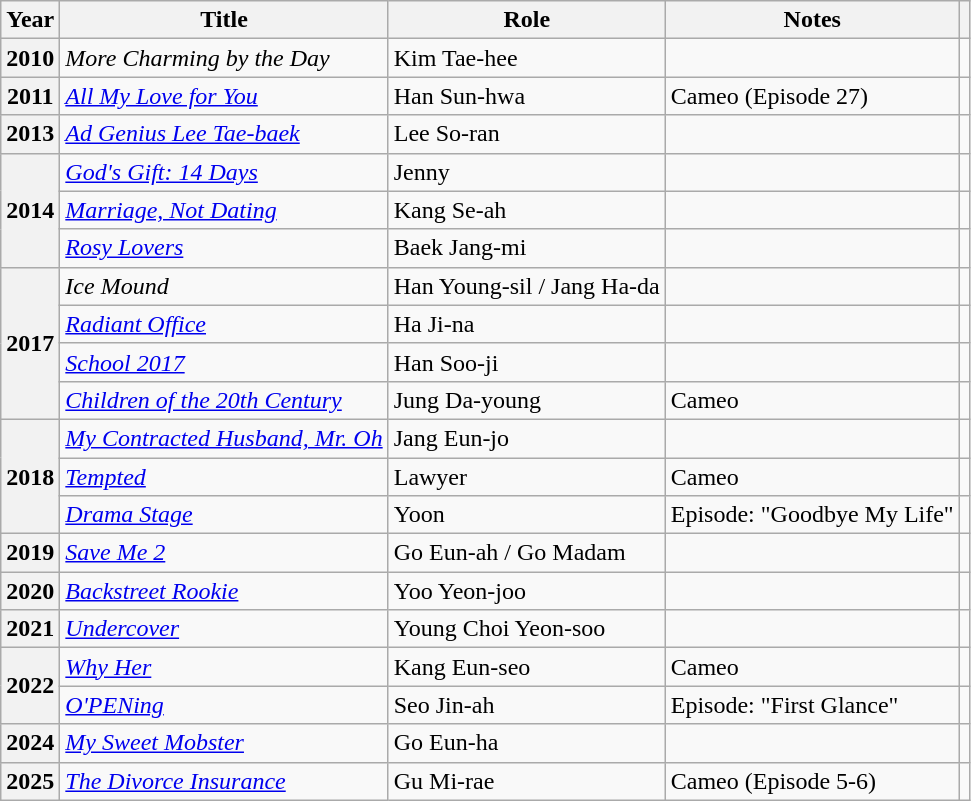<table class="wikitable plainrowheaders sortable">
<tr>
<th scope="col">Year</th>
<th scope="col">Title</th>
<th scope="col">Role</th>
<th scope="col">Notes</th>
<th scope="col" class="unsortable"></th>
</tr>
<tr>
<th scope="row">2010</th>
<td><em>More Charming by the Day</em></td>
<td>Kim Tae-hee</td>
<td></td>
<td style="text-align:center"></td>
</tr>
<tr>
<th scope="row">2011</th>
<td><em><a href='#'>All My Love for You</a></em></td>
<td>Han Sun-hwa</td>
<td>Cameo (Episode 27)</td>
<td style="text-align:center"></td>
</tr>
<tr>
<th scope="row">2013</th>
<td><em><a href='#'>Ad Genius Lee Tae-baek</a></em></td>
<td>Lee So-ran</td>
<td></td>
<td style="text-align:center"></td>
</tr>
<tr>
<th scope="row" rowspan="3">2014</th>
<td><em><a href='#'>God's Gift: 14 Days</a></em></td>
<td>Jenny</td>
<td></td>
<td style="text-align:center"></td>
</tr>
<tr>
<td><em><a href='#'>Marriage, Not Dating</a></em></td>
<td>Kang Se-ah</td>
<td></td>
<td style="text-align:center"></td>
</tr>
<tr>
<td><em><a href='#'>Rosy Lovers</a></em></td>
<td>Baek Jang-mi</td>
<td></td>
<td style="text-align:center"></td>
</tr>
<tr>
<th scope="row" rowspan="4">2017</th>
<td><em>Ice Mound</em></td>
<td>Han Young-sil / Jang Ha-da</td>
<td></td>
<td style="text-align:center"></td>
</tr>
<tr>
<td><em><a href='#'>Radiant Office</a></em></td>
<td>Ha Ji-na</td>
<td></td>
<td style="text-align:center"></td>
</tr>
<tr>
<td><em><a href='#'>School 2017</a></em></td>
<td>Han Soo-ji</td>
<td></td>
<td style="text-align:center"></td>
</tr>
<tr>
<td><em><a href='#'>Children of the 20th Century</a></em></td>
<td>Jung Da-young</td>
<td>Cameo</td>
<td style="text-align:center"></td>
</tr>
<tr>
<th scope="row" rowspan="3">2018</th>
<td><em><a href='#'>My Contracted Husband, Mr. Oh</a></em></td>
<td>Jang Eun-jo</td>
<td></td>
<td style="text-align:center"></td>
</tr>
<tr>
<td><em><a href='#'>Tempted</a></em></td>
<td>Lawyer</td>
<td>Cameo</td>
<td style="text-align:center"></td>
</tr>
<tr>
<td><em><a href='#'>Drama Stage</a></em></td>
<td>Yoon</td>
<td>Episode: "Goodbye My Life"</td>
<td style="text-align:center"></td>
</tr>
<tr>
<th scope="row">2019</th>
<td><em><a href='#'>Save Me 2</a></em></td>
<td>Go Eun-ah / Go Madam</td>
<td></td>
<td style="text-align:center"></td>
</tr>
<tr>
<th scope="row">2020</th>
<td><em><a href='#'>Backstreet Rookie</a></em></td>
<td>Yoo Yeon-joo</td>
<td></td>
<td style="text-align:center"></td>
</tr>
<tr>
<th scope="row">2021</th>
<td><em><a href='#'>Undercover</a></em></td>
<td>Young Choi Yeon-soo</td>
<td></td>
<td style="text-align:center"></td>
</tr>
<tr>
<th scope="row" rowspan="2">2022</th>
<td><em><a href='#'>Why Her</a></em></td>
<td>Kang Eun-seo</td>
<td>Cameo</td>
<td style="text-align:center"></td>
</tr>
<tr>
<td><em><a href='#'>O'PENing</a></em></td>
<td>Seo Jin-ah</td>
<td>Episode: "First Glance"</td>
<td style="text-align:center"></td>
</tr>
<tr>
<th scope="row">2024</th>
<td><em><a href='#'>My Sweet Mobster</a></em></td>
<td>Go Eun-ha</td>
<td></td>
<td style="text-align:center"></td>
</tr>
<tr>
<th scope="row">2025</th>
<td><em><a href='#'>The Divorce Insurance</a></em></td>
<td>Gu Mi-rae</td>
<td>Cameo (Episode 5-6)</td>
<td style="text-align center"></td>
</tr>
</table>
